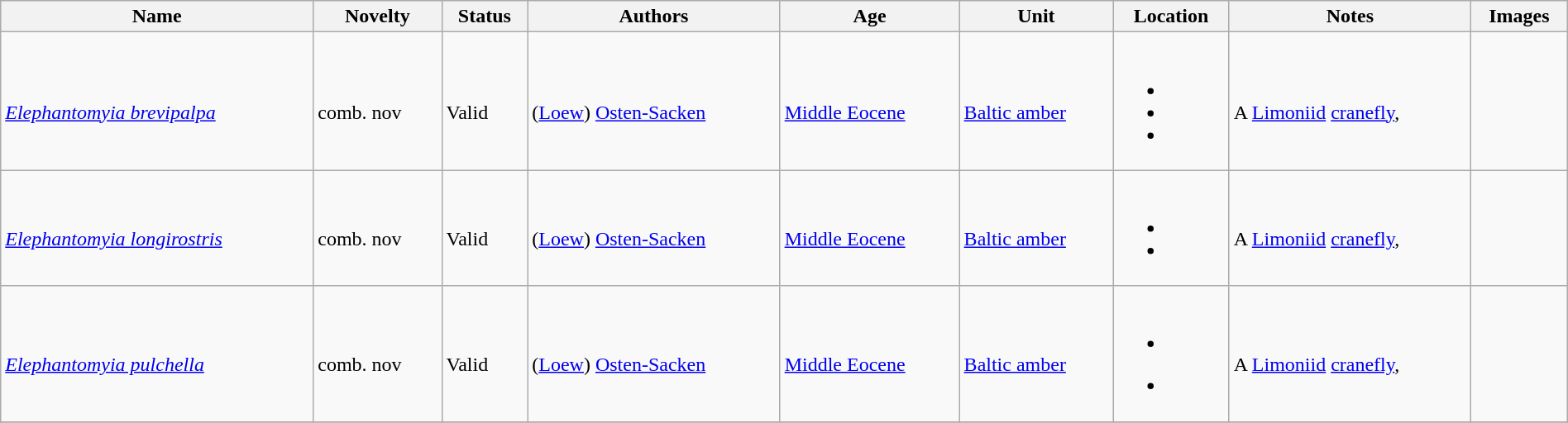<table class="wikitable sortable" align="center" width="100%">
<tr>
<th>Name</th>
<th>Novelty</th>
<th>Status</th>
<th>Authors</th>
<th>Age</th>
<th>Unit</th>
<th>Location</th>
<th>Notes</th>
<th>Images</th>
</tr>
<tr>
<td><br><em><a href='#'>Elephantomyia brevipalpa</a></em></td>
<td><br>comb. nov</td>
<td><br>Valid</td>
<td><br>(<a href='#'>Loew</a>) <a href='#'>Osten-Sacken</a></td>
<td><br><a href='#'>Middle Eocene</a></td>
<td><br><a href='#'>Baltic amber</a></td>
<td><br><ul><li></li><li></li><li></li></ul></td>
<td><br>A <a href='#'>Limoniid</a> <a href='#'>cranefly</a>,<br></td>
<td><br></td>
</tr>
<tr>
<td><br><em><a href='#'>Elephantomyia longirostris</a></em></td>
<td><br>comb. nov</td>
<td><br>Valid</td>
<td><br>(<a href='#'>Loew</a>) <a href='#'>Osten-Sacken</a></td>
<td><br><a href='#'>Middle Eocene</a></td>
<td><br><a href='#'>Baltic amber</a></td>
<td><br><ul><li></li><li></li></ul></td>
<td><br>A <a href='#'>Limoniid</a> <a href='#'>cranefly</a>,<br></td>
<td><br></td>
</tr>
<tr>
<td><br><em><a href='#'>Elephantomyia pulchella</a></em></td>
<td><br>comb. nov</td>
<td><br>Valid</td>
<td><br>(<a href='#'>Loew</a>) <a href='#'>Osten-Sacken</a></td>
<td><br><a href='#'>Middle Eocene</a></td>
<td><br><a href='#'>Baltic amber</a></td>
<td><br><ul><li></li></ul><ul><li></li></ul></td>
<td><br>A <a href='#'>Limoniid</a> <a href='#'>cranefly</a>,<br></td>
<td><br></td>
</tr>
<tr>
</tr>
</table>
